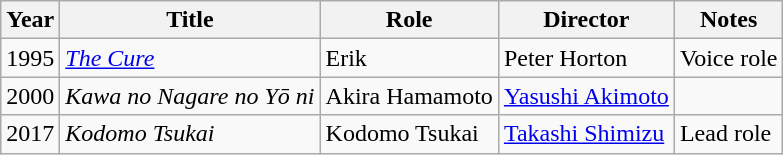<table class="wikitable plainrowheaders sortable">
<tr>
<th scope="col">Year</th>
<th scope="col">Title</th>
<th scope="col">Role</th>
<th scope="col">Director</th>
<th class="unsortable">Notes</th>
</tr>
<tr>
<td>1995</td>
<td><em><a href='#'>The Cure</a></em></td>
<td>Erik</td>
<td>Peter Horton</td>
<td>Voice role</td>
</tr>
<tr>
<td>2000</td>
<td><em>Kawa no Nagare no Yō ni</em></td>
<td>Akira Hamamoto</td>
<td><a href='#'>Yasushi Akimoto</a></td>
<td></td>
</tr>
<tr>
<td>2017</td>
<td><em>Kodomo Tsukai</em></td>
<td>Kodomo Tsukai</td>
<td><a href='#'>Takashi Shimizu</a></td>
<td>Lead role</td>
</tr>
</table>
